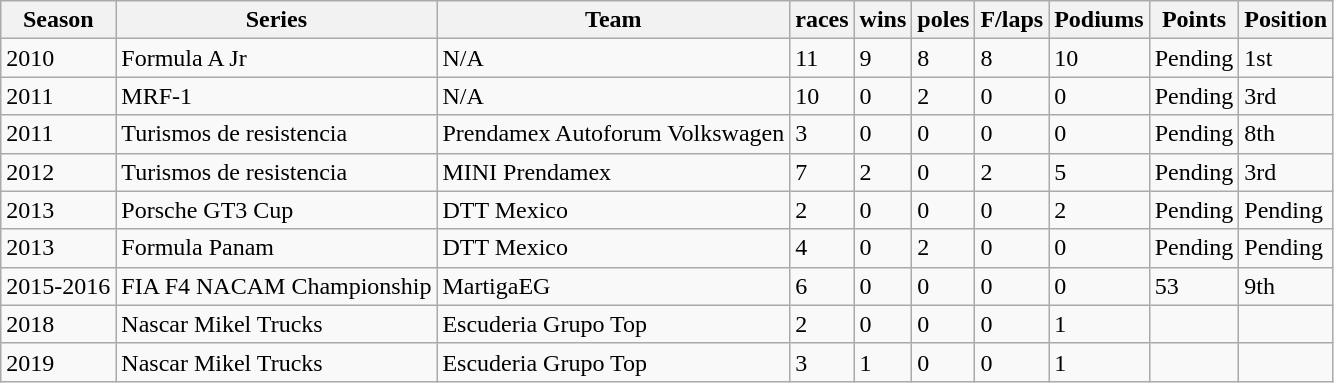<table class="wikitable">
<tr>
<th>Season</th>
<th>Series</th>
<th>Team</th>
<th>races</th>
<th>wins</th>
<th>poles</th>
<th>F/laps</th>
<th>Podiums</th>
<th>Points</th>
<th>Position</th>
</tr>
<tr>
<td>2010</td>
<td>Formula A Jr</td>
<td>N/A</td>
<td>11</td>
<td>9</td>
<td>8</td>
<td>8</td>
<td>10</td>
<td>Pending</td>
<td>1st</td>
</tr>
<tr>
<td>2011</td>
<td>MRF-1</td>
<td>N/A</td>
<td>10</td>
<td>0</td>
<td>2</td>
<td>0</td>
<td>0</td>
<td>Pending</td>
<td>3rd</td>
</tr>
<tr>
<td>2011</td>
<td>Turismos de resistencia</td>
<td>Prendamex Autoforum Volkswagen</td>
<td>3</td>
<td>0</td>
<td>0</td>
<td>0</td>
<td>0</td>
<td>Pending</td>
<td>8th</td>
</tr>
<tr>
<td>2012</td>
<td>Turismos de resistencia</td>
<td>MINI Prendamex</td>
<td>7</td>
<td>2</td>
<td>0</td>
<td>2</td>
<td>5</td>
<td>Pending</td>
<td>3rd</td>
</tr>
<tr>
<td>2013</td>
<td>Porsche GT3 Cup</td>
<td>DTT Mexico</td>
<td>2</td>
<td>0</td>
<td>0</td>
<td>0</td>
<td>2</td>
<td>Pending</td>
<td>Pending</td>
</tr>
<tr>
<td>2013</td>
<td>Formula Panam</td>
<td>DTT Mexico</td>
<td>4</td>
<td>0</td>
<td>2</td>
<td>0</td>
<td>0</td>
<td>Pending</td>
<td>Pending</td>
</tr>
<tr>
<td>2015-2016</td>
<td>FIA F4 NACAM Championship</td>
<td>MartigaEG</td>
<td>6</td>
<td>0</td>
<td>0</td>
<td>0</td>
<td>0</td>
<td>53</td>
<td>9th</td>
</tr>
<tr>
<td>2018</td>
<td>Nascar Mikel Trucks</td>
<td>Escuderia Grupo Top</td>
<td>2</td>
<td>0</td>
<td>0</td>
<td>0</td>
<td>1</td>
<td></td>
<td></td>
</tr>
<tr>
<td>2019</td>
<td>Nascar Mikel Trucks</td>
<td>Escuderia Grupo Top</td>
<td>3</td>
<td>1</td>
<td>0</td>
<td>0</td>
<td>1</td>
<td></td>
<td></td>
</tr>
</table>
